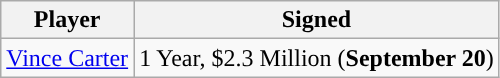<table class="wikitable sortable sortable" style="text-align: center;">
<tr>
<th>Player</th>
<th>Signed</th>
</tr>
<tr style="text-align: center">
<td><a href='#'>Vince Carter</a></td>
<td>1 Year, $2.3 Million (<strong>September 20</strong>)</td>
</tr>
</table>
